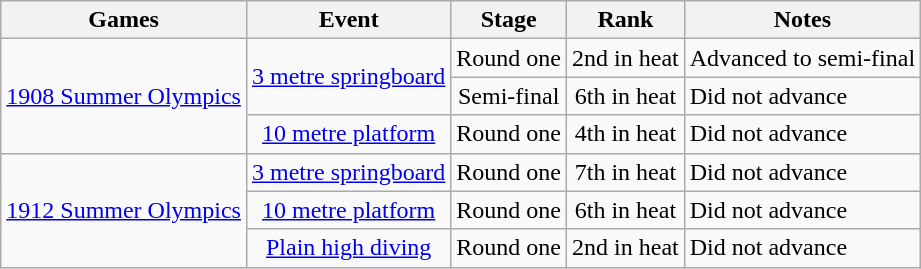<table class="wikitable" style=" text-align:center;">
<tr>
<th>Games</th>
<th>Event</th>
<th>Stage</th>
<th>Rank</th>
<th>Notes</th>
</tr>
<tr>
<td style="white-space: nowrap;" rowspan=3><a href='#'>1908 Summer Olympics</a></td>
<td style="white-space: nowrap;" rowspan=2><a href='#'>3 metre springboard</a></td>
<td>Round one</td>
<td style="white-space: nowrap;">2nd in heat</td>
<td align=left>Advanced to semi-final</td>
</tr>
<tr>
<td style="white-space: nowrap;">Semi-final</td>
<td style="white-space: nowrap;">6th in heat</td>
<td align=left>Did not advance</td>
</tr>
<tr>
<td style="white-space: nowrap;"><a href='#'>10 metre platform</a></td>
<td>Round one</td>
<td style="white-space: nowrap;">4th in heat</td>
<td align=left>Did not advance</td>
</tr>
<tr>
<td style="white-space: nowrap;" rowspan=3><a href='#'>1912 Summer Olympics</a></td>
<td style="white-space: nowrap;"><a href='#'>3 metre springboard</a></td>
<td style="white-space: nowrap;">Round one</td>
<td style="white-space: nowrap;">7th in heat</td>
<td align=left>Did not advance</td>
</tr>
<tr>
<td style="white-space: nowrap;"><a href='#'>10 metre platform</a></td>
<td style="white-space: nowrap;">Round one</td>
<td style="white-space: nowrap;">6th in heat</td>
<td align=left>Did not advance</td>
</tr>
<tr>
<td style="white-space: nowrap;"><a href='#'>Plain high diving</a></td>
<td style="white-space: nowrap;">Round one</td>
<td style="white-space: nowrap;">2nd in heat</td>
<td align=left>Did not advance</td>
</tr>
</table>
